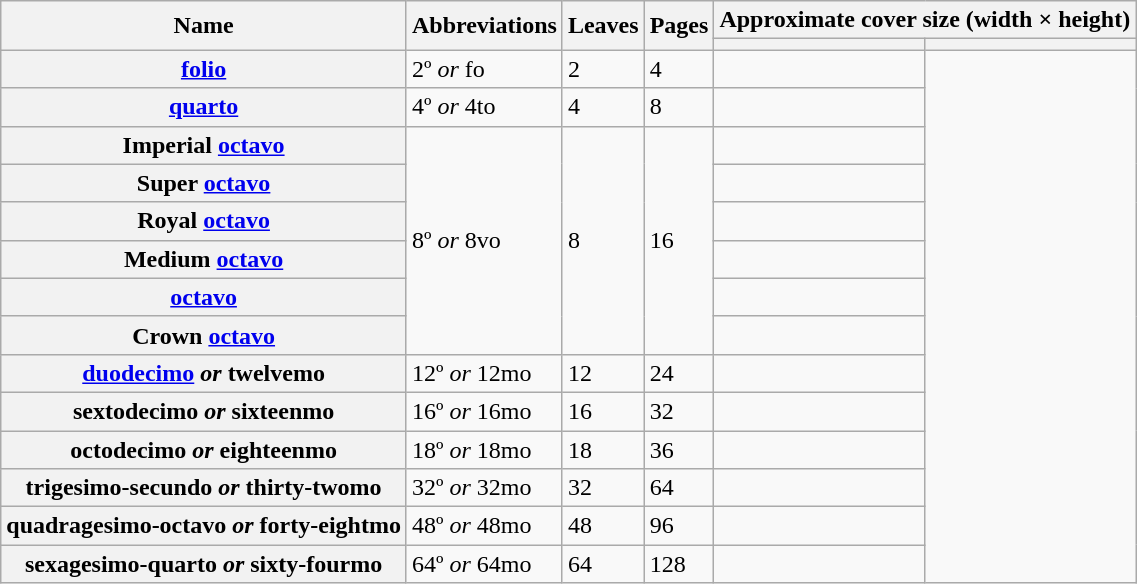<table class="wikitable">
<tr>
<th rowspan=2>Name</th>
<th rowspan=2>Abbreviations</th>
<th rowspan=2>Leaves</th>
<th rowspan=2>Pages</th>
<th colspan=2>Approximate cover size (width × height)</th>
</tr>
<tr>
<th></th>
<th></th>
</tr>
<tr>
<th><a href='#'>folio</a></th>
<td>2º <em>or</em> fo</td>
<td>2</td>
<td>4</td>
<td></td>
</tr>
<tr>
<th><a href='#'>quarto</a></th>
<td>4º <em>or</em> 4to</td>
<td>4</td>
<td>8</td>
<td></td>
</tr>
<tr>
<th>Imperial <a href='#'>octavo</a></th>
<td rowspan=6>8º <em>or</em> 8vo</td>
<td rowspan=6>8</td>
<td rowspan=6>16</td>
<td></td>
</tr>
<tr>
<th>Super <a href='#'>octavo</a></th>
<td></td>
</tr>
<tr>
<th>Royal <a href='#'>octavo</a></th>
<td></td>
</tr>
<tr>
<th>Medium <a href='#'>octavo</a></th>
<td></td>
</tr>
<tr>
<th><a href='#'>octavo</a></th>
<td></td>
</tr>
<tr>
<th>Crown <a href='#'>octavo</a></th>
<td></td>
</tr>
<tr>
<th><a href='#'>duodecimo</a> <em>or</em> twelvemo</th>
<td>12º <em>or</em> 12mo</td>
<td>12</td>
<td>24</td>
<td></td>
</tr>
<tr>
<th>sextodecimo <em>or</em> sixteenmo</th>
<td>16º <em>or</em> 16mo</td>
<td>16</td>
<td>32</td>
<td></td>
</tr>
<tr>
<th>octodecimo <em>or</em> eighteenmo</th>
<td>18º <em>or</em> 18mo</td>
<td>18</td>
<td>36</td>
<td></td>
</tr>
<tr>
<th>trigesimo-secundo <em>or</em> thirty-twomo</th>
<td>32º <em>or</em> 32mo</td>
<td>32</td>
<td>64</td>
<td></td>
</tr>
<tr>
<th>quadragesimo-octavo <em>or</em> forty-eightmo</th>
<td>48º <em>or</em> 48mo</td>
<td>48</td>
<td>96</td>
<td></td>
</tr>
<tr>
<th>sexagesimo-quarto <em>or</em> sixty-fourmo</th>
<td>64º <em>or</em> 64mo</td>
<td>64</td>
<td>128</td>
<td></td>
</tr>
</table>
